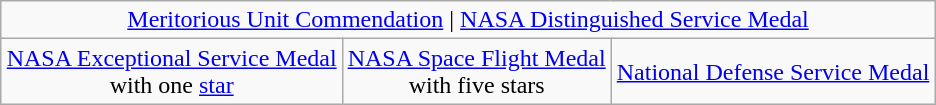<table class="wikitable" style="margin:1em auto; text-align:center;">
<tr>
<td colspan=3><a href='#'>Meritorious Unit Commendation</a> | <a href='#'>NASA Distinguished Service Medal</a></td>
</tr>
<tr>
<td><a href='#'>NASA Exceptional Service Medal</a><br>with one <a href='#'>star</a></td>
<td><a href='#'>NASA Space Flight Medal</a><br>with five stars</td>
<td><a href='#'>National Defense Service Medal</a></td>
</tr>
</table>
